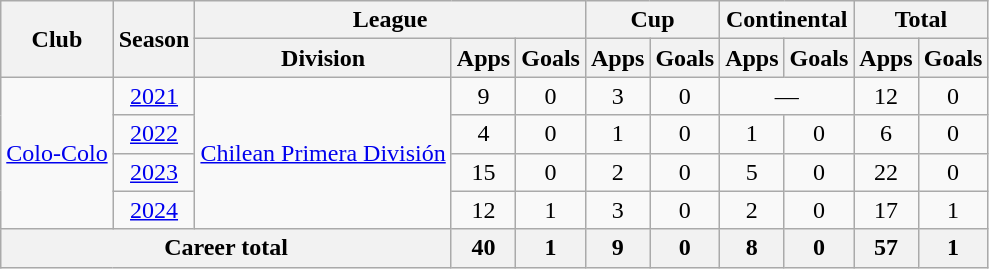<table class="wikitable" style="text-align:center">
<tr>
<th rowspan="2">Club</th>
<th rowspan="2">Season</th>
<th colspan="3">League</th>
<th colspan="2">Cup</th>
<th colspan="2">Continental</th>
<th colspan="2">Total</th>
</tr>
<tr>
<th>Division</th>
<th>Apps</th>
<th>Goals</th>
<th>Apps</th>
<th>Goals</th>
<th>Apps</th>
<th>Goals</th>
<th>Apps</th>
<th>Goals</th>
</tr>
<tr>
<td rowspan="4"><a href='#'>Colo-Colo</a></td>
<td><a href='#'>2021</a></td>
<td rowspan="4"><a href='#'>Chilean Primera División</a></td>
<td>9</td>
<td>0</td>
<td>3</td>
<td>0</td>
<td colspan="2">—</td>
<td>12</td>
<td>0</td>
</tr>
<tr>
<td><a href='#'>2022</a></td>
<td>4</td>
<td>0</td>
<td>1</td>
<td>0</td>
<td>1</td>
<td>0</td>
<td>6</td>
<td>0</td>
</tr>
<tr>
<td><a href='#'>2023</a></td>
<td>15</td>
<td>0</td>
<td>2</td>
<td>0</td>
<td>5</td>
<td>0</td>
<td>22</td>
<td>0</td>
</tr>
<tr>
<td><a href='#'>2024</a></td>
<td>12</td>
<td>1</td>
<td>3</td>
<td>0</td>
<td>2</td>
<td>0</td>
<td>17</td>
<td>1</td>
</tr>
<tr>
<th colspan="3">Career total</th>
<th>40</th>
<th>1</th>
<th>9</th>
<th>0</th>
<th>8</th>
<th>0</th>
<th>57</th>
<th>1</th>
</tr>
</table>
